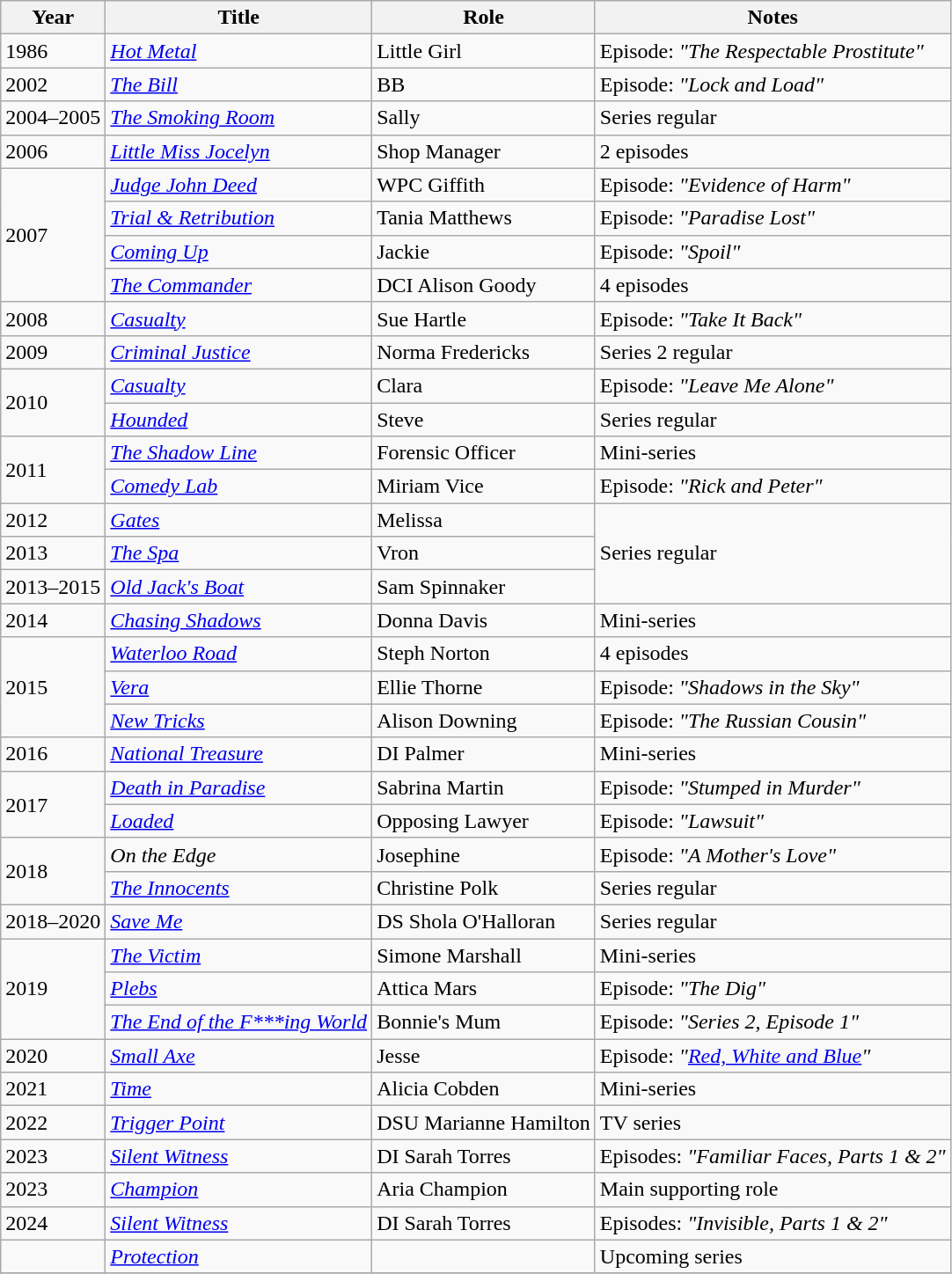<table class="wikitable sortable">
<tr>
<th>Year</th>
<th>Title</th>
<th>Role</th>
<th class="unsortable">Notes</th>
</tr>
<tr>
<td>1986</td>
<td><em><a href='#'>Hot Metal</a></em></td>
<td>Little Girl</td>
<td>Episode: <em>"The Respectable Prostitute"</em></td>
</tr>
<tr>
<td>2002</td>
<td><em><a href='#'>The Bill</a></em></td>
<td>BB</td>
<td>Episode: <em>"Lock and Load"</em></td>
</tr>
<tr>
<td>2004–2005</td>
<td><em><a href='#'>The Smoking Room</a></em></td>
<td>Sally</td>
<td>Series regular</td>
</tr>
<tr>
<td>2006</td>
<td><em><a href='#'>Little Miss Jocelyn</a></em></td>
<td>Shop Manager</td>
<td>2 episodes</td>
</tr>
<tr>
<td rowspan="4">2007</td>
<td><em><a href='#'>Judge John Deed</a></em></td>
<td>WPC Giffith</td>
<td>Episode: <em>"Evidence of Harm"</em></td>
</tr>
<tr>
<td><em><a href='#'>Trial & Retribution</a></em></td>
<td>Tania Matthews</td>
<td>Episode: <em>"Paradise Lost"</em></td>
</tr>
<tr>
<td><em><a href='#'>Coming Up</a></em></td>
<td>Jackie</td>
<td>Episode: <em>"Spoil"</em></td>
</tr>
<tr>
<td><em><a href='#'>The Commander</a></em></td>
<td>DCI Alison Goody</td>
<td>4 episodes</td>
</tr>
<tr>
<td>2008</td>
<td><em><a href='#'>Casualty</a></em></td>
<td>Sue Hartle</td>
<td>Episode: <em>"Take It Back"</em></td>
</tr>
<tr>
<td>2009</td>
<td><em><a href='#'>Criminal Justice</a></em></td>
<td>Norma Fredericks</td>
<td>Series 2 regular</td>
</tr>
<tr>
<td rowspan="2">2010</td>
<td><em><a href='#'>Casualty</a></em></td>
<td>Clara</td>
<td>Episode: <em>"Leave Me Alone"</em></td>
</tr>
<tr>
<td><em><a href='#'>Hounded</a></em></td>
<td>Steve</td>
<td>Series regular</td>
</tr>
<tr>
<td rowspan="2">2011</td>
<td><em><a href='#'>The Shadow Line</a></em></td>
<td>Forensic Officer</td>
<td>Mini-series</td>
</tr>
<tr>
<td><em><a href='#'>Comedy Lab</a></em></td>
<td>Miriam Vice</td>
<td>Episode: <em>"Rick and Peter"</em></td>
</tr>
<tr>
<td>2012</td>
<td><em><a href='#'>Gates</a></em></td>
<td>Melissa</td>
<td rowspan="3">Series regular</td>
</tr>
<tr>
<td>2013</td>
<td><em><a href='#'>The Spa</a></em></td>
<td>Vron</td>
</tr>
<tr>
<td>2013–2015</td>
<td><em><a href='#'>Old Jack's Boat</a></em></td>
<td>Sam Spinnaker</td>
</tr>
<tr>
<td>2014</td>
<td><em><a href='#'>Chasing Shadows</a></em></td>
<td>Donna Davis</td>
<td>Mini-series</td>
</tr>
<tr>
<td rowspan="3">2015</td>
<td><em><a href='#'>Waterloo Road</a></em></td>
<td>Steph Norton</td>
<td>4 episodes</td>
</tr>
<tr>
<td><em><a href='#'>Vera</a></em></td>
<td>Ellie Thorne</td>
<td>Episode: <em>"Shadows in the Sky"</em></td>
</tr>
<tr>
<td><em><a href='#'>New Tricks</a></em></td>
<td>Alison Downing</td>
<td>Episode: <em>"The Russian Cousin"</em></td>
</tr>
<tr>
<td>2016</td>
<td><em><a href='#'>National Treasure</a></em></td>
<td>DI Palmer</td>
<td>Mini-series</td>
</tr>
<tr>
<td rowspan="2">2017</td>
<td><em><a href='#'>Death in Paradise</a></em></td>
<td>Sabrina Martin</td>
<td>Episode: <em>"Stumped in Murder"</em></td>
</tr>
<tr>
<td><em><a href='#'>Loaded</a></em></td>
<td>Opposing Lawyer</td>
<td>Episode: <em>"Lawsuit"</em></td>
</tr>
<tr>
<td rowspan="2">2018</td>
<td><em>On the Edge</em></td>
<td>Josephine</td>
<td>Episode: <em>"A Mother's Love"</em></td>
</tr>
<tr>
<td><em><a href='#'>The Innocents</a></em></td>
<td>Christine Polk</td>
<td>Series regular</td>
</tr>
<tr>
<td>2018–2020</td>
<td><em><a href='#'>Save Me</a></em></td>
<td>DS Shola O'Halloran</td>
<td>Series regular</td>
</tr>
<tr>
<td rowspan="3">2019</td>
<td><em><a href='#'>The Victim</a></em></td>
<td>Simone Marshall</td>
<td>Mini-series</td>
</tr>
<tr>
<td><em><a href='#'>Plebs</a></em></td>
<td>Attica Mars</td>
<td>Episode: <em>"The Dig"</em></td>
</tr>
<tr>
<td><em><a href='#'>The End of the F***ing World</a></em></td>
<td>Bonnie's Mum</td>
<td>Episode: <em>"Series 2, Episode 1"</em></td>
</tr>
<tr>
<td>2020</td>
<td><em><a href='#'>Small Axe</a></em></td>
<td>Jesse</td>
<td>Episode: <em>"<a href='#'>Red, White and Blue</a>"</em></td>
</tr>
<tr>
<td>2021</td>
<td><em><a href='#'>Time</a></em></td>
<td>Alicia Cobden</td>
<td>Mini-series</td>
</tr>
<tr>
<td>2022</td>
<td><em><a href='#'>Trigger Point</a></em></td>
<td>DSU Marianne Hamilton</td>
<td>TV series</td>
</tr>
<tr>
<td>2023</td>
<td><em><a href='#'>Silent Witness</a></em></td>
<td>DI Sarah Torres</td>
<td>Episodes: <em>"Familiar Faces, Parts 1 & 2"</em></td>
</tr>
<tr>
<td>2023</td>
<td><em><a href='#'>Champion</a></em></td>
<td>Aria Champion</td>
<td>Main supporting role</td>
</tr>
<tr>
<td>2024</td>
<td><em><a href='#'>Silent Witness</a></em></td>
<td>DI Sarah Torres</td>
<td>Episodes: <em>"Invisible, Parts 1 & 2"</em></td>
</tr>
<tr>
<td></td>
<td><em><a href='#'>Protection</a></em></td>
<td></td>
<td>Upcoming series</td>
</tr>
<tr>
</tr>
</table>
